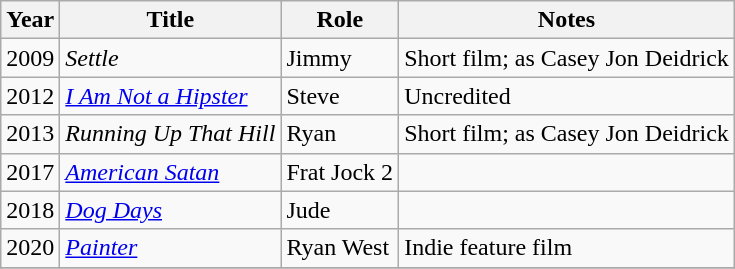<table class="wikitable">
<tr>
<th>Year</th>
<th>Title</th>
<th>Role</th>
<th>Notes</th>
</tr>
<tr>
<td>2009</td>
<td><em>Settle</em></td>
<td>Jimmy</td>
<td>Short film; as Casey Jon Deidrick</td>
</tr>
<tr>
<td>2012</td>
<td><em><a href='#'>I Am Not a Hipster</a></em></td>
<td>Steve</td>
<td>Uncredited</td>
</tr>
<tr>
<td>2013</td>
<td><em>Running Up That Hill</em></td>
<td>Ryan</td>
<td>Short film; as Casey Jon Deidrick</td>
</tr>
<tr>
<td>2017</td>
<td><em><a href='#'>American Satan</a></em></td>
<td>Frat Jock 2</td>
<td></td>
</tr>
<tr>
<td>2018</td>
<td><em><a href='#'>Dog Days</a></em></td>
<td>Jude</td>
<td></td>
</tr>
<tr>
<td>2020</td>
<td><em><a href='#'>Painter</a></em></td>
<td>Ryan West</td>
<td>Indie feature film</td>
</tr>
<tr>
</tr>
</table>
